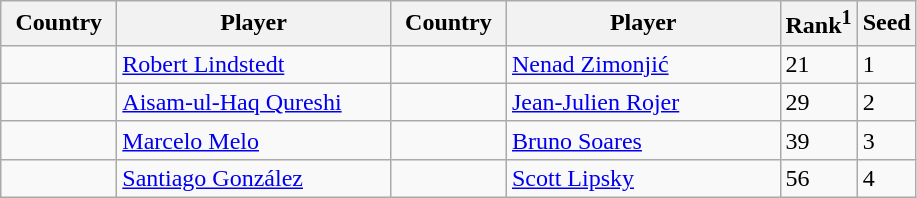<table class="sortable wikitable">
<tr>
<th width="70">Country</th>
<th width="175">Player</th>
<th width="70">Country</th>
<th width="175">Player</th>
<th>Rank<sup>1</sup></th>
<th>Seed</th>
</tr>
<tr>
<td></td>
<td><a href='#'>Robert Lindstedt</a></td>
<td></td>
<td><a href='#'>Nenad Zimonjić</a></td>
<td>21</td>
<td>1</td>
</tr>
<tr>
<td></td>
<td><a href='#'>Aisam-ul-Haq Qureshi</a></td>
<td></td>
<td><a href='#'>Jean-Julien Rojer</a></td>
<td>29</td>
<td>2</td>
</tr>
<tr>
<td></td>
<td><a href='#'>Marcelo Melo</a></td>
<td></td>
<td><a href='#'>Bruno Soares</a></td>
<td>39</td>
<td>3</td>
</tr>
<tr>
<td></td>
<td><a href='#'>Santiago González</a></td>
<td></td>
<td><a href='#'>Scott Lipsky</a></td>
<td>56</td>
<td>4</td>
</tr>
</table>
